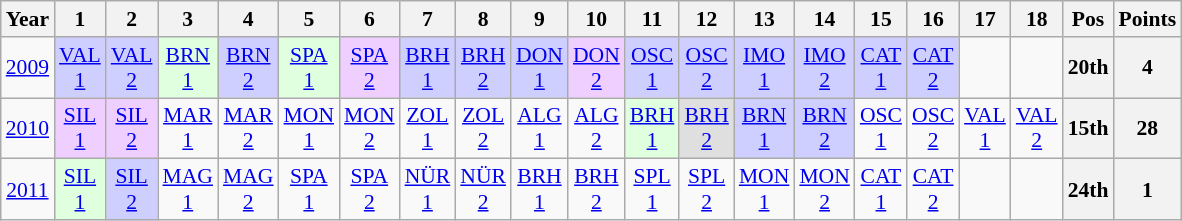<table class="wikitable" style="text-align:center; font-size:90%">
<tr>
<th>Year</th>
<th>1</th>
<th>2</th>
<th>3</th>
<th>4</th>
<th>5</th>
<th>6</th>
<th>7</th>
<th>8</th>
<th>9</th>
<th>10</th>
<th>11</th>
<th>12</th>
<th>13</th>
<th>14</th>
<th>15</th>
<th>16</th>
<th>17</th>
<th>18</th>
<th>Pos</th>
<th>Points</th>
</tr>
<tr>
<td><a href='#'>2009</a></td>
<td style="background:#CFCFFF;"><a href='#'>VAL<br>1</a><br></td>
<td style="background:#CFCFFF;"><a href='#'>VAL<br>2</a><br></td>
<td style="background:#DFFFDF;"><a href='#'>BRN<br>1</a><br></td>
<td style="background:#CFCFFF;"><a href='#'>BRN<br>2</a><br></td>
<td style="background:#DFFFDF;"><a href='#'>SPA<br>1</a><br></td>
<td style="background:#EFCFFF;"><a href='#'>SPA<br>2</a><br></td>
<td style="background:#CFCFFF;"><a href='#'>BRH<br>1</a><br></td>
<td style="background:#CFCFFF;"><a href='#'>BRH<br>2</a><br></td>
<td style="background:#CFCFFF;"><a href='#'>DON<br>1</a><br></td>
<td style="background:#EFCFFF;"><a href='#'>DON<br>2</a><br></td>
<td style="background:#CFCFFF;"><a href='#'>OSC<br>1</a><br></td>
<td style="background:#CFCFFF;"><a href='#'>OSC<br>2</a><br></td>
<td style="background:#CFCFFF;"><a href='#'>IMO<br>1</a><br></td>
<td style="background:#CFCFFF;"><a href='#'>IMO<br>2</a><br></td>
<td style="background:#CFCFFF;"><a href='#'>CAT<br>1</a><br></td>
<td style="background:#CFCFFF;"><a href='#'>CAT<br>2</a><br></td>
<td></td>
<td></td>
<th>20th</th>
<th>4</th>
</tr>
<tr>
<td><a href='#'>2010</a></td>
<td style="background:#EFCFFF;"><a href='#'>SIL<br>1</a><br></td>
<td style="background:#EFCFFF;"><a href='#'>SIL<br>2</a><br></td>
<td><a href='#'>MAR<br>1</a></td>
<td><a href='#'>MAR<br>2</a></td>
<td><a href='#'>MON<br>1</a></td>
<td><a href='#'>MON<br>2</a></td>
<td><a href='#'>ZOL<br>1</a></td>
<td><a href='#'>ZOL<br>2</a></td>
<td><a href='#'>ALG<br>1</a></td>
<td><a href='#'>ALG<br>2</a></td>
<td style="background:#DFFFDF;"><a href='#'>BRH<br>1</a><br></td>
<td style="background:#DFDFDF;"><a href='#'>BRH<br>2</a><br></td>
<td style="background:#CFCFFF;"><a href='#'>BRN<br>1</a><br></td>
<td style="background:#CFCFFF;"><a href='#'>BRN<br>2</a><br></td>
<td><a href='#'>OSC<br>1</a></td>
<td><a href='#'>OSC<br>2</a></td>
<td><a href='#'>VAL<br>1</a></td>
<td><a href='#'>VAL<br>2</a></td>
<th>15th</th>
<th>28</th>
</tr>
<tr>
<td><a href='#'>2011</a></td>
<td style="background:#DFFFDF;"><a href='#'>SIL<br>1</a><br></td>
<td style="background:#CFCFFF;"><a href='#'>SIL<br>2</a><br></td>
<td><a href='#'>MAG<br>1</a></td>
<td><a href='#'>MAG<br>2</a></td>
<td><a href='#'>SPA<br>1</a></td>
<td><a href='#'>SPA<br>2</a></td>
<td><a href='#'>NÜR<br>1</a></td>
<td><a href='#'>NÜR<br>2</a></td>
<td><a href='#'>BRH<br>1</a></td>
<td><a href='#'>BRH<br>2</a></td>
<td><a href='#'>SPL<br>1</a></td>
<td><a href='#'>SPL<br>2</a></td>
<td><a href='#'>MON<br>1</a></td>
<td><a href='#'>MON<br>2</a></td>
<td><a href='#'>CAT<br>1</a></td>
<td><a href='#'>CAT<br>2</a></td>
<td></td>
<td></td>
<th>24th</th>
<th>1</th>
</tr>
</table>
